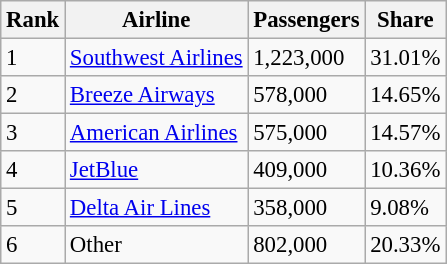<table class="wikitable sortable" style="font-size: 95%">
<tr>
<th>Rank</th>
<th>Airline</th>
<th>Passengers</th>
<th>Share</th>
</tr>
<tr>
<td>1</td>
<td><a href='#'>Southwest Airlines</a></td>
<td>1,223,000</td>
<td>31.01%</td>
</tr>
<tr>
<td>2</td>
<td><a href='#'>Breeze Airways</a></td>
<td>578,000</td>
<td>14.65%</td>
</tr>
<tr>
<td>3</td>
<td><a href='#'>American Airlines</a></td>
<td>575,000</td>
<td>14.57%</td>
</tr>
<tr>
<td>4</td>
<td><a href='#'>JetBlue</a></td>
<td>409,000</td>
<td>10.36%</td>
</tr>
<tr>
<td>5</td>
<td><a href='#'>Delta Air Lines</a></td>
<td>358,000</td>
<td>9.08%</td>
</tr>
<tr>
<td>6</td>
<td>Other</td>
<td>802,000</td>
<td>20.33%</td>
</tr>
</table>
